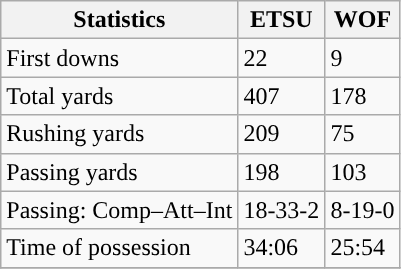<table class="wikitable" style="float: left;">
<tr>
<th>Statistics</th>
<th>ETSU</th>
<th>WOF</th>
</tr>
<tr>
<td>First downs</td>
<td>22</td>
<td>9</td>
</tr>
<tr>
<td>Total yards</td>
<td>407</td>
<td>178</td>
</tr>
<tr>
<td>Rushing yards</td>
<td>209</td>
<td>75</td>
</tr>
<tr>
<td>Passing yards</td>
<td>198</td>
<td>103</td>
</tr>
<tr>
<td>Passing: Comp–Att–Int</td>
<td>18-33-2</td>
<td>8-19-0</td>
</tr>
<tr>
<td>Time of possession</td>
<td>34:06</td>
<td>25:54</td>
</tr>
<tr>
</tr>
</table>
